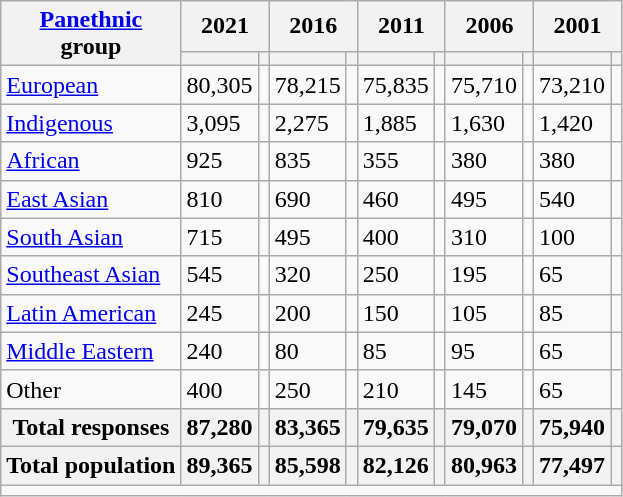<table class="wikitable collapsible sortable">
<tr>
<th rowspan="2"><a href='#'>Panethnic</a><br>group</th>
<th colspan="2">2021</th>
<th colspan="2">2016</th>
<th colspan="2">2011</th>
<th colspan="2">2006</th>
<th colspan="2">2001</th>
</tr>
<tr>
<th><a href='#'></a></th>
<th></th>
<th></th>
<th></th>
<th></th>
<th></th>
<th></th>
<th></th>
<th></th>
<th></th>
</tr>
<tr>
<td><a href='#'>European</a></td>
<td>80,305</td>
<td></td>
<td>78,215</td>
<td></td>
<td>75,835</td>
<td></td>
<td>75,710</td>
<td></td>
<td>73,210</td>
<td></td>
</tr>
<tr>
<td><a href='#'>Indigenous</a></td>
<td>3,095</td>
<td></td>
<td>2,275</td>
<td></td>
<td>1,885</td>
<td></td>
<td>1,630</td>
<td></td>
<td>1,420</td>
<td></td>
</tr>
<tr>
<td><a href='#'>African</a></td>
<td>925</td>
<td></td>
<td>835</td>
<td></td>
<td>355</td>
<td></td>
<td>380</td>
<td></td>
<td>380</td>
<td></td>
</tr>
<tr>
<td><a href='#'>East Asian</a></td>
<td>810</td>
<td></td>
<td>690</td>
<td></td>
<td>460</td>
<td></td>
<td>495</td>
<td></td>
<td>540</td>
<td></td>
</tr>
<tr>
<td><a href='#'>South Asian</a></td>
<td>715</td>
<td></td>
<td>495</td>
<td></td>
<td>400</td>
<td></td>
<td>310</td>
<td></td>
<td>100</td>
<td></td>
</tr>
<tr>
<td><a href='#'>Southeast Asian</a></td>
<td>545</td>
<td></td>
<td>320</td>
<td></td>
<td>250</td>
<td></td>
<td>195</td>
<td></td>
<td>65</td>
<td></td>
</tr>
<tr>
<td><a href='#'>Latin American</a></td>
<td>245</td>
<td></td>
<td>200</td>
<td></td>
<td>150</td>
<td></td>
<td>105</td>
<td></td>
<td>85</td>
<td></td>
</tr>
<tr>
<td><a href='#'>Middle Eastern</a></td>
<td>240</td>
<td></td>
<td>80</td>
<td></td>
<td>85</td>
<td></td>
<td>95</td>
<td></td>
<td>65</td>
<td></td>
</tr>
<tr>
<td>Other</td>
<td>400</td>
<td></td>
<td>250</td>
<td></td>
<td>210</td>
<td></td>
<td>145</td>
<td></td>
<td>65</td>
<td></td>
</tr>
<tr>
<th>Total responses</th>
<th>87,280</th>
<th></th>
<th>83,365</th>
<th></th>
<th>79,635</th>
<th></th>
<th>79,070</th>
<th></th>
<th>75,940</th>
<th></th>
</tr>
<tr>
<th>Total population</th>
<th>89,365</th>
<th></th>
<th>85,598</th>
<th></th>
<th>82,126</th>
<th></th>
<th>80,963</th>
<th></th>
<th>77,497</th>
<th></th>
</tr>
<tr class="sortbottom">
<td colspan="15"></td>
</tr>
</table>
